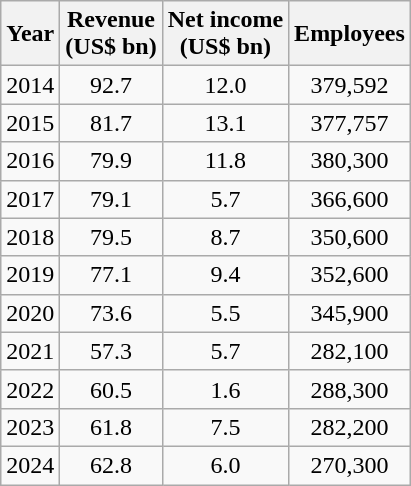<table class="wikitable " style="text-align: center">
<tr>
<th>Year</th>
<th>Revenue<br>(US$ bn)</th>
<th>Net income<br>(US$ bn)</th>
<th>Employees</th>
</tr>
<tr>
<td>2014</td>
<td>92.7</td>
<td>12.0</td>
<td>379,592</td>
</tr>
<tr>
<td>2015</td>
<td>81.7</td>
<td>13.1</td>
<td>377,757</td>
</tr>
<tr>
<td>2016</td>
<td>79.9</td>
<td>11.8</td>
<td>380,300</td>
</tr>
<tr>
<td>2017</td>
<td>79.1</td>
<td>5.7</td>
<td>366,600</td>
</tr>
<tr>
<td>2018</td>
<td>79.5</td>
<td>8.7</td>
<td>350,600</td>
</tr>
<tr>
<td>2019</td>
<td>77.1</td>
<td>9.4</td>
<td>352,600</td>
</tr>
<tr>
<td>2020</td>
<td>73.6</td>
<td>5.5</td>
<td>345,900</td>
</tr>
<tr>
<td>2021</td>
<td>57.3</td>
<td>5.7</td>
<td>282,100</td>
</tr>
<tr>
<td>2022</td>
<td>60.5</td>
<td>1.6</td>
<td>288,300</td>
</tr>
<tr>
<td>2023</td>
<td>61.8</td>
<td>7.5</td>
<td>282,200</td>
</tr>
<tr>
<td>2024</td>
<td>62.8</td>
<td>6.0</td>
<td>270,300</td>
</tr>
</table>
